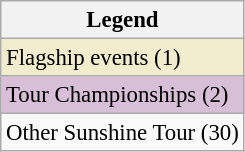<table class="wikitable" style="font-size:95%;">
<tr>
<th>Legend</th>
</tr>
<tr style="background:#f2ecce;">
<td>Flagship events (1)</td>
</tr>
<tr style="background:thistle;">
<td>Tour Championships (2)</td>
</tr>
<tr>
<td>Other Sunshine Tour (30)</td>
</tr>
</table>
